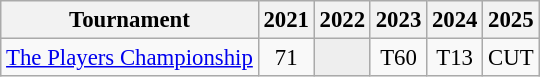<table class="wikitable" style="font-size:95%;text-align:center;">
<tr>
<th>Tournament</th>
<th>2021</th>
<th>2022</th>
<th>2023</th>
<th>2024</th>
<th>2025</th>
</tr>
<tr>
<td align=left><a href='#'>The Players Championship</a></td>
<td>71</td>
<td style="background:#eeeeee;"></td>
<td>T60</td>
<td>T13</td>
<td>CUT</td>
</tr>
</table>
